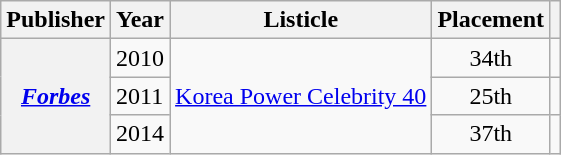<table class="wikitable plainrowheaders sortable" style="margin-right: 0;">
<tr>
<th scope="col">Publisher</th>
<th scope="col">Year</th>
<th scope="col">Listicle</th>
<th scope="col">Placement</th>
<th scope="col" class="unsortable"></th>
</tr>
<tr>
<th scope="row" rowspan="3"><em><a href='#'>Forbes</a></em></th>
<td>2010</td>
<td rowspan="3"><a href='#'>Korea Power Celebrity 40</a></td>
<td style="text-align:center;">34th</td>
<td style="text-align:center;"></td>
</tr>
<tr>
<td>2011</td>
<td style="text-align:center;">25th</td>
<td style="text-align:center;"></td>
</tr>
<tr>
<td>2014</td>
<td style="text-align:center;">37th</td>
<td style="text-align:center;"></td>
</tr>
</table>
